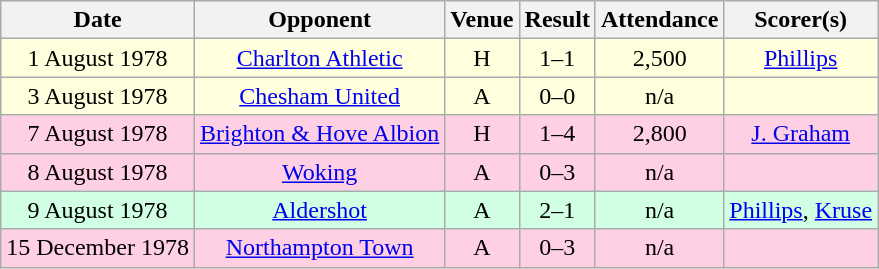<table class="wikitable sortable" style="text-align:center;">
<tr>
<th>Date</th>
<th>Opponent</th>
<th>Venue</th>
<th>Result</th>
<th>Attendance</th>
<th>Scorer(s)</th>
</tr>
<tr style="background:#ffd;">
<td>1 August 1978</td>
<td><a href='#'>Charlton Athletic</a></td>
<td>H</td>
<td>1–1</td>
<td>2,500</td>
<td><a href='#'>Phillips</a></td>
</tr>
<tr style="background:#ffd;">
<td>3 August 1978</td>
<td><a href='#'>Chesham United</a></td>
<td>A</td>
<td>0–0</td>
<td>n/a</td>
<td></td>
</tr>
<tr style="background:#ffd0e3;">
<td>7 August 1978</td>
<td><a href='#'>Brighton & Hove Albion</a></td>
<td>H</td>
<td>1–4</td>
<td>2,800</td>
<td><a href='#'>J. Graham</a></td>
</tr>
<tr style="background:#ffd0e3;">
<td>8 August 1978</td>
<td><a href='#'>Woking</a></td>
<td>A</td>
<td>0–3</td>
<td>n/a</td>
<td></td>
</tr>
<tr style="background:#d0ffe3;">
<td>9 August 1978</td>
<td><a href='#'>Aldershot</a></td>
<td>A</td>
<td>2–1</td>
<td>n/a</td>
<td><a href='#'>Phillips</a>, <a href='#'>Kruse</a></td>
</tr>
<tr style="background:#ffd0e3;">
<td>15 December 1978</td>
<td><a href='#'>Northampton Town</a></td>
<td>A</td>
<td>0–3</td>
<td>n/a</td>
<td></td>
</tr>
</table>
